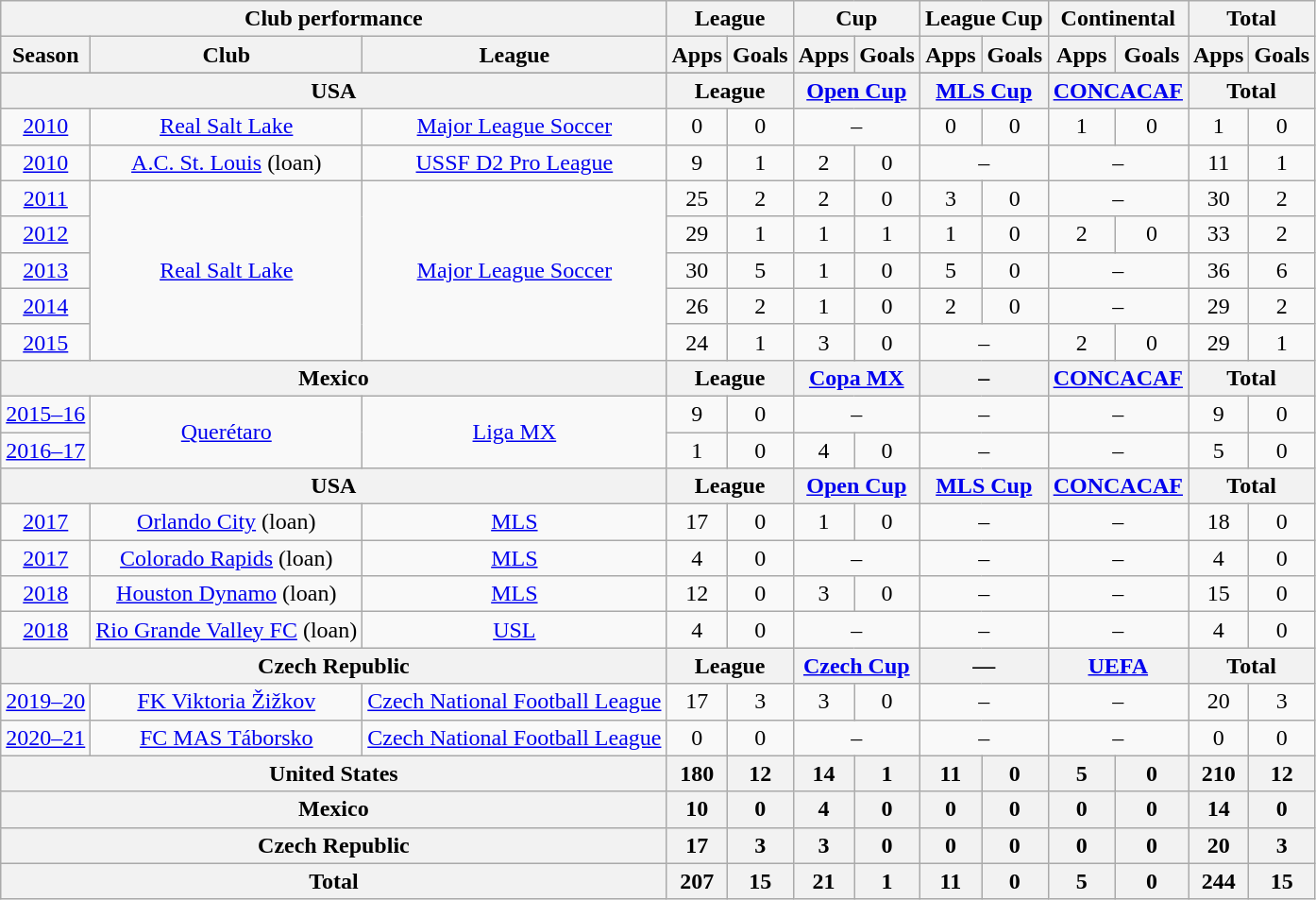<table class="wikitable" style="text-align:center">
<tr>
<th colspan=3>Club performance</th>
<th colspan=2>League</th>
<th colspan=2>Cup</th>
<th colspan=2>League Cup</th>
<th colspan=2>Continental</th>
<th colspan=2>Total</th>
</tr>
<tr>
<th>Season</th>
<th>Club</th>
<th>League</th>
<th>Apps</th>
<th>Goals</th>
<th>Apps</th>
<th>Goals</th>
<th>Apps</th>
<th>Goals</th>
<th>Apps</th>
<th>Goals</th>
<th>Apps</th>
<th>Goals</th>
</tr>
<tr>
</tr>
<tr>
<th colspan=3>USA</th>
<th colspan=2>League</th>
<th colspan=2><a href='#'>Open Cup</a></th>
<th colspan=2><a href='#'>MLS Cup</a></th>
<th colspan=2><a href='#'>CONCACAF</a></th>
<th colspan=2>Total</th>
</tr>
<tr>
<td><a href='#'>2010</a></td>
<td rowspan="1"><a href='#'>Real Salt Lake</a></td>
<td><a href='#'>Major League Soccer</a></td>
<td>0</td>
<td>0</td>
<td colspan="2">–</td>
<td>0</td>
<td>0</td>
<td>1</td>
<td>0</td>
<td>1</td>
<td>0</td>
</tr>
<tr>
<td><a href='#'>2010</a></td>
<td><a href='#'>A.C. St. Louis</a> (loan)</td>
<td><a href='#'>USSF D2 Pro League</a></td>
<td>9</td>
<td>1</td>
<td>2</td>
<td>0</td>
<td colspan="2">–</td>
<td colspan="2">–</td>
<td>11</td>
<td>1</td>
</tr>
<tr>
<td><a href='#'>2011</a></td>
<td rowspan="5"><a href='#'>Real Salt Lake</a></td>
<td rowspan="5"><a href='#'>Major League Soccer</a></td>
<td>25</td>
<td>2</td>
<td>2</td>
<td>0</td>
<td>3</td>
<td>0</td>
<td colspan="2">–</td>
<td>30</td>
<td>2</td>
</tr>
<tr>
<td><a href='#'>2012</a></td>
<td>29</td>
<td>1</td>
<td>1</td>
<td>1</td>
<td>1</td>
<td>0</td>
<td>2</td>
<td>0</td>
<td>33</td>
<td>2</td>
</tr>
<tr>
<td><a href='#'>2013</a></td>
<td>30</td>
<td>5</td>
<td>1</td>
<td>0</td>
<td>5</td>
<td>0</td>
<td colspan="2">–</td>
<td>36</td>
<td>6</td>
</tr>
<tr>
<td><a href='#'>2014</a></td>
<td>26</td>
<td>2</td>
<td>1</td>
<td>0</td>
<td>2</td>
<td>0</td>
<td colspan="2">–</td>
<td>29</td>
<td>2</td>
</tr>
<tr>
<td><a href='#'>2015</a></td>
<td>24</td>
<td>1</td>
<td>3</td>
<td>0</td>
<td colspan="2">–</td>
<td>2</td>
<td>0</td>
<td>29</td>
<td>1</td>
</tr>
<tr>
<th colspan=3>Mexico</th>
<th colspan=2>League</th>
<th colspan=2><a href='#'>Copa MX</a></th>
<th colspan=2>–</th>
<th colspan=2><a href='#'>CONCACAF</a></th>
<th colspan=2>Total</th>
</tr>
<tr>
<td><a href='#'>2015–16</a></td>
<td rowspan="2"><a href='#'>Querétaro</a></td>
<td rowspan="2"><a href='#'>Liga MX</a></td>
<td>9</td>
<td>0</td>
<td colspan="2">–</td>
<td colspan="2">–</td>
<td colspan="2">–</td>
<td>9</td>
<td>0</td>
</tr>
<tr>
<td><a href='#'>2016–17</a></td>
<td>1</td>
<td>0</td>
<td>4</td>
<td>0</td>
<td colspan="2">–</td>
<td colspan="2">–</td>
<td>5</td>
<td>0</td>
</tr>
<tr>
<th colspan=3>USA</th>
<th colspan=2>League</th>
<th colspan=2><a href='#'>Open Cup</a></th>
<th colspan=2><a href='#'>MLS Cup</a></th>
<th colspan=2><a href='#'>CONCACAF</a></th>
<th colspan=2>Total</th>
</tr>
<tr>
<td><a href='#'>2017</a></td>
<td><a href='#'>Orlando City</a> (loan)</td>
<td><a href='#'>MLS</a></td>
<td>17</td>
<td>0</td>
<td>1</td>
<td>0</td>
<td colspan="2">–</td>
<td colspan="2">–</td>
<td>18</td>
<td>0</td>
</tr>
<tr>
<td><a href='#'>2017</a></td>
<td><a href='#'>Colorado Rapids</a> (loan)</td>
<td><a href='#'>MLS</a></td>
<td>4</td>
<td>0</td>
<td colspan="2">–</td>
<td colspan="2">–</td>
<td colspan="2">–</td>
<td>4</td>
<td>0</td>
</tr>
<tr>
<td><a href='#'>2018</a></td>
<td><a href='#'>Houston Dynamo</a> (loan)</td>
<td><a href='#'>MLS</a></td>
<td>12</td>
<td>0</td>
<td>3</td>
<td>0</td>
<td colspan="2">–</td>
<td colspan="2">–</td>
<td>15</td>
<td>0</td>
</tr>
<tr>
<td><a href='#'>2018</a></td>
<td><a href='#'>Rio Grande Valley FC</a> (loan)</td>
<td><a href='#'>USL</a></td>
<td>4</td>
<td>0</td>
<td colspan="2">–</td>
<td colspan="2">–</td>
<td colspan="2">–</td>
<td>4</td>
<td>0</td>
</tr>
<tr>
<th colspan=3>Czech Republic</th>
<th colspan=2>League</th>
<th colspan=2><a href='#'>Czech Cup</a></th>
<th colspan=2>—</th>
<th colspan=2><a href='#'>UEFA</a></th>
<th colspan=2>Total</th>
</tr>
<tr>
<td><a href='#'>2019–20</a></td>
<td><a href='#'>FK Viktoria Žižkov</a></td>
<td><a href='#'>Czech National Football League</a></td>
<td>17</td>
<td>3</td>
<td>3</td>
<td>0</td>
<td colspan="2">–</td>
<td colspan="2">–</td>
<td>20</td>
<td>3</td>
</tr>
<tr>
<td><a href='#'>2020–21</a></td>
<td><a href='#'>FC MAS Táborsko</a></td>
<td><a href='#'>Czech National Football League</a></td>
<td>0</td>
<td>0</td>
<td colspan="2">–</td>
<td colspan="2">–</td>
<td colspan="2">–</td>
<td>0</td>
<td>0</td>
</tr>
<tr>
<th colspan="3">United States</th>
<th>180</th>
<th>12</th>
<th>14</th>
<th>1</th>
<th>11</th>
<th>0</th>
<th>5</th>
<th>0</th>
<th>210</th>
<th>12</th>
</tr>
<tr>
<th colspan="3">Mexico</th>
<th>10</th>
<th>0</th>
<th>4</th>
<th>0</th>
<th>0</th>
<th>0</th>
<th>0</th>
<th>0</th>
<th>14</th>
<th>0</th>
</tr>
<tr>
<th colspan="3">Czech Republic</th>
<th>17</th>
<th>3</th>
<th>3</th>
<th>0</th>
<th>0</th>
<th>0</th>
<th>0</th>
<th>0</th>
<th>20</th>
<th>3</th>
</tr>
<tr>
<th colspan="3">Total</th>
<th>207</th>
<th>15</th>
<th>21</th>
<th>1</th>
<th>11</th>
<th>0</th>
<th>5</th>
<th>0</th>
<th>244</th>
<th>15</th>
</tr>
</table>
